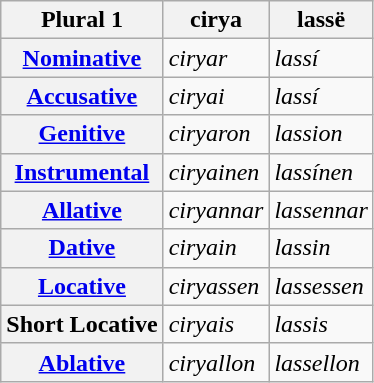<table class="wikitable">
<tr>
<th>Plural 1</th>
<th>cirya</th>
<th>lassë</th>
</tr>
<tr>
<th><a href='#'>Nominative</a></th>
<td><em>ciryar</em></td>
<td><em>lassí</em></td>
</tr>
<tr>
<th><a href='#'>Accusative</a></th>
<td><em>ciryai</em></td>
<td><em>lassí</em></td>
</tr>
<tr>
<th><a href='#'>Genitive</a></th>
<td><em>ciryaron</em></td>
<td><em>lassion</em></td>
</tr>
<tr>
<th><a href='#'>Instrumental</a></th>
<td><em>ciryainen</em></td>
<td><em>lassínen</em></td>
</tr>
<tr>
<th><a href='#'>Allative</a></th>
<td><em>ciryannar</em></td>
<td><em>lassennar</em></td>
</tr>
<tr>
<th><a href='#'>Dative</a></th>
<td><em>ciryain</em></td>
<td><em>lassin</em></td>
</tr>
<tr>
<th><a href='#'>Locative</a></th>
<td><em>ciryassen</em></td>
<td><em>lassessen</em></td>
</tr>
<tr>
<th>Short Locative</th>
<td><em>ciryais</em></td>
<td><em>lassis</em></td>
</tr>
<tr>
<th><a href='#'>Ablative</a></th>
<td><em>ciryallon</em></td>
<td><em>lassellon</em></td>
</tr>
</table>
